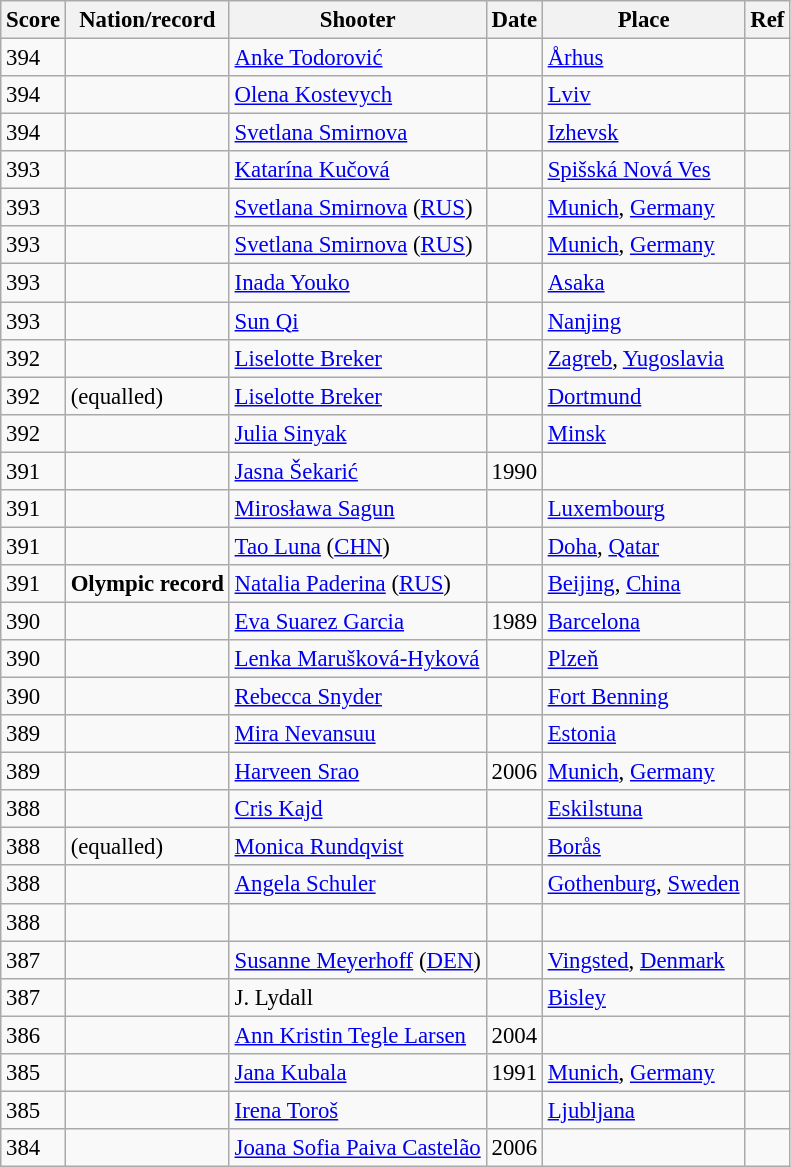<table class="wikitable sortable" style="font-size: 95%">
<tr>
<th>Score</th>
<th>Nation/record</th>
<th>Shooter</th>
<th>Date</th>
<th>Place</th>
<th>Ref</th>
</tr>
<tr>
<td>394</td>
<td></td>
<td><a href='#'>Anke Todorović</a></td>
<td></td>
<td><a href='#'>Århus</a></td>
<td></td>
</tr>
<tr>
<td>394</td>
<td></td>
<td><a href='#'>Olena Kostevych</a></td>
<td></td>
<td><a href='#'>Lviv</a></td>
<td></td>
</tr>
<tr>
<td>394</td>
<td></td>
<td><a href='#'>Svetlana Smirnova</a></td>
<td></td>
<td><a href='#'>Izhevsk</a></td>
<td></td>
</tr>
<tr>
<td>393</td>
<td></td>
<td><a href='#'>Katarína Kučová</a></td>
<td></td>
<td><a href='#'>Spišská Nová Ves</a></td>
<td></td>
</tr>
<tr>
<td>393</td>
<td></td>
<td><a href='#'>Svetlana Smirnova</a> (<a href='#'>RUS</a>)</td>
<td></td>
<td><a href='#'>Munich</a>, <a href='#'>Germany</a></td>
<td></td>
</tr>
<tr>
<td>393</td>
<td></td>
<td><a href='#'>Svetlana Smirnova</a> (<a href='#'>RUS</a>)</td>
<td></td>
<td><a href='#'>Munich</a>, <a href='#'>Germany</a></td>
<td></td>
</tr>
<tr>
<td>393</td>
<td></td>
<td><a href='#'>Inada Youko</a></td>
<td></td>
<td><a href='#'>Asaka</a></td>
<td></td>
</tr>
<tr>
<td>393</td>
<td></td>
<td><a href='#'>Sun Qi</a></td>
<td></td>
<td><a href='#'>Nanjing</a></td>
<td></td>
</tr>
<tr>
<td>392</td>
<td></td>
<td><a href='#'>Liselotte Breker</a></td>
<td></td>
<td><a href='#'>Zagreb</a>, <a href='#'>Yugoslavia</a></td>
<td></td>
</tr>
<tr>
<td>392</td>
<td> (equalled)</td>
<td><a href='#'>Liselotte Breker</a></td>
<td></td>
<td><a href='#'>Dortmund</a></td>
<td></td>
</tr>
<tr>
<td>392</td>
<td></td>
<td><a href='#'>Julia Sinyak</a></td>
<td></td>
<td><a href='#'>Minsk</a></td>
<td></td>
</tr>
<tr>
<td>391</td>
<td></td>
<td><a href='#'>Jasna Šekarić</a></td>
<td>1990</td>
<td></td>
<td></td>
</tr>
<tr>
<td>391</td>
<td></td>
<td><a href='#'>Mirosława Sagun</a></td>
<td></td>
<td><a href='#'>Luxembourg</a></td>
<td></td>
</tr>
<tr>
<td>391</td>
<td></td>
<td><a href='#'>Tao Luna</a> (<a href='#'>CHN</a>)</td>
<td></td>
<td><a href='#'>Doha</a>, <a href='#'>Qatar</a></td>
<td></td>
</tr>
<tr>
<td>391</td>
<td> <strong>Olympic record</strong></td>
<td><a href='#'>Natalia Paderina</a> (<a href='#'>RUS</a>)</td>
<td></td>
<td><a href='#'>Beijing</a>, <a href='#'>China</a></td>
<td></td>
</tr>
<tr>
<td>390</td>
<td></td>
<td><a href='#'>Eva Suarez Garcia</a></td>
<td>1989</td>
<td><a href='#'>Barcelona</a></td>
<td></td>
</tr>
<tr>
<td>390</td>
<td></td>
<td><a href='#'>Lenka Marušková-Hyková</a></td>
<td></td>
<td><a href='#'>Plzeň</a></td>
<td></td>
</tr>
<tr>
<td>390</td>
<td></td>
<td><a href='#'>Rebecca Snyder</a></td>
<td></td>
<td><a href='#'>Fort Benning</a></td>
<td></td>
</tr>
<tr>
<td>389</td>
<td></td>
<td><a href='#'>Mira Nevansuu</a></td>
<td></td>
<td><a href='#'>Estonia</a></td>
<td></td>
</tr>
<tr>
<td>389</td>
<td></td>
<td><a href='#'>Harveen Srao</a></td>
<td>2006</td>
<td><a href='#'>Munich</a>, <a href='#'>Germany</a></td>
<td></td>
</tr>
<tr>
<td>388</td>
<td></td>
<td><a href='#'>Cris Kajd</a></td>
<td></td>
<td><a href='#'>Eskilstuna</a></td>
<td></td>
</tr>
<tr>
<td>388</td>
<td> (equalled)</td>
<td><a href='#'>Monica Rundqvist</a></td>
<td></td>
<td><a href='#'>Borås</a></td>
<td></td>
</tr>
<tr>
<td>388</td>
<td></td>
<td><a href='#'>Angela Schuler</a></td>
<td></td>
<td><a href='#'>Gothenburg</a>, <a href='#'>Sweden</a></td>
<td></td>
</tr>
<tr>
<td>388</td>
<td></td>
<td></td>
<td></td>
<td></td>
<td></td>
</tr>
<tr>
<td>387</td>
<td></td>
<td><a href='#'>Susanne Meyerhoff</a> (<a href='#'>DEN</a>)</td>
<td></td>
<td><a href='#'>Vingsted</a>, <a href='#'>Denmark</a></td>
<td></td>
</tr>
<tr>
<td>387</td>
<td></td>
<td>J. Lydall</td>
<td></td>
<td><a href='#'>Bisley</a></td>
<td></td>
</tr>
<tr>
<td>386</td>
<td></td>
<td><a href='#'>Ann Kristin Tegle Larsen</a></td>
<td>2004</td>
<td></td>
<td></td>
</tr>
<tr>
<td>385</td>
<td></td>
<td><a href='#'>Jana Kubala</a></td>
<td>1991</td>
<td><a href='#'>Munich</a>, <a href='#'>Germany</a></td>
<td></td>
</tr>
<tr>
<td>385</td>
<td></td>
<td><a href='#'>Irena Toroš</a></td>
<td></td>
<td><a href='#'>Ljubljana</a></td>
<td></td>
</tr>
<tr>
<td>384</td>
<td></td>
<td><a href='#'>Joana Sofia Paiva Castelão</a></td>
<td>2006</td>
<td></td>
<td></td>
</tr>
</table>
